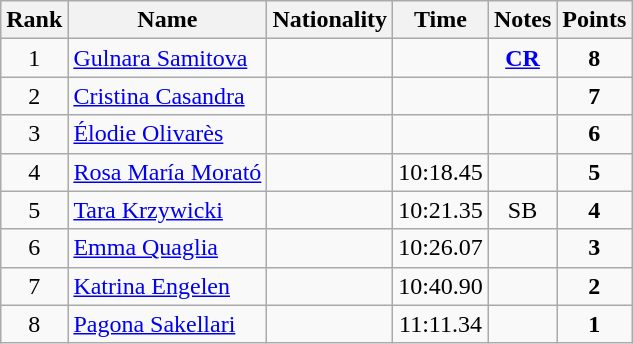<table class="wikitable sortable" style="text-align:center">
<tr>
<th>Rank</th>
<th>Name</th>
<th>Nationality</th>
<th>Time</th>
<th>Notes</th>
<th>Points</th>
</tr>
<tr>
<td>1</td>
<td align=left><a href='#'>Gulnara Samitova</a></td>
<td align=left></td>
<td></td>
<td><strong><a href='#'>CR</a></strong></td>
<td><strong>8</strong></td>
</tr>
<tr>
<td>2</td>
<td align=left><a href='#'>Cristina Casandra</a></td>
<td align=left></td>
<td></td>
<td></td>
<td><strong>7</strong></td>
</tr>
<tr>
<td>3</td>
<td align=left><a href='#'>Élodie Olivarès</a></td>
<td align=left></td>
<td></td>
<td></td>
<td><strong>6</strong></td>
</tr>
<tr>
<td>4</td>
<td align=left><a href='#'>Rosa María Morató</a></td>
<td align=left></td>
<td>10:18.45</td>
<td></td>
<td><strong>5</strong></td>
</tr>
<tr>
<td>5</td>
<td align=left><a href='#'>Tara Krzywicki</a></td>
<td align=left></td>
<td>10:21.35</td>
<td>SB</td>
<td><strong>4</strong></td>
</tr>
<tr>
<td>6</td>
<td align=left><a href='#'>Emma Quaglia</a></td>
<td align=left></td>
<td>10:26.07</td>
<td></td>
<td><strong>3</strong></td>
</tr>
<tr>
<td>7</td>
<td align=left><a href='#'>Katrina Engelen</a></td>
<td align=left></td>
<td>10:40.90</td>
<td></td>
<td><strong>2</strong></td>
</tr>
<tr>
<td>8</td>
<td align=left><a href='#'>Pagona Sakellari</a></td>
<td align=left></td>
<td>11:11.34</td>
<td></td>
<td><strong>1</strong></td>
</tr>
</table>
